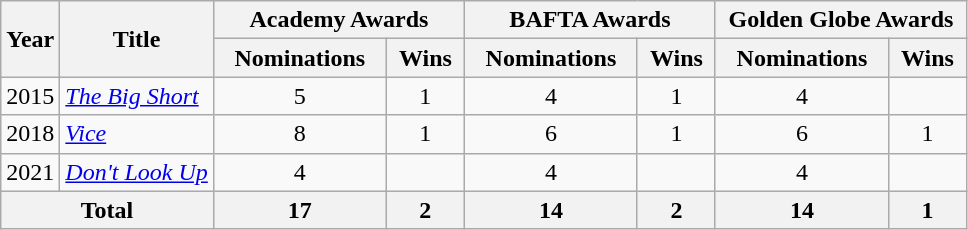<table class="wikitable">
<tr>
<th rowspan="2">Year</th>
<th rowspan="2">Title</th>
<th colspan="2" style="text-align:center;" width=160>Academy Awards</th>
<th colspan="2" style="text-align:center;" width=160>BAFTA Awards</th>
<th colspan="2" style="text-align:center;" width=160>Golden Globe Awards</th>
</tr>
<tr>
<th>Nominations</th>
<th>Wins</th>
<th>Nominations</th>
<th>Wins</th>
<th>Nominations</th>
<th>Wins</th>
</tr>
<tr>
<td>2015</td>
<td><em><a href='#'>The Big Short</a></em></td>
<td align=center>5</td>
<td align=center>1</td>
<td align=center>4</td>
<td align=center>1</td>
<td align=center>4</td>
<td></td>
</tr>
<tr>
<td>2018</td>
<td><em><a href='#'>Vice</a></em></td>
<td align=center>8</td>
<td align=center>1</td>
<td align=center>6</td>
<td align=center>1</td>
<td align=center>6</td>
<td align=center>1</td>
</tr>
<tr>
<td>2021</td>
<td><em><a href='#'>Don't Look Up</a></em></td>
<td align=center>4</td>
<td></td>
<td align=center>4</td>
<td></td>
<td align=center>4</td>
<td></td>
</tr>
<tr>
<th colspan="2">Total</th>
<th align=center>17</th>
<th align=center>2</th>
<th align=center>14</th>
<th align=center>2</th>
<th align=center>14</th>
<th align=center>1</th>
</tr>
</table>
